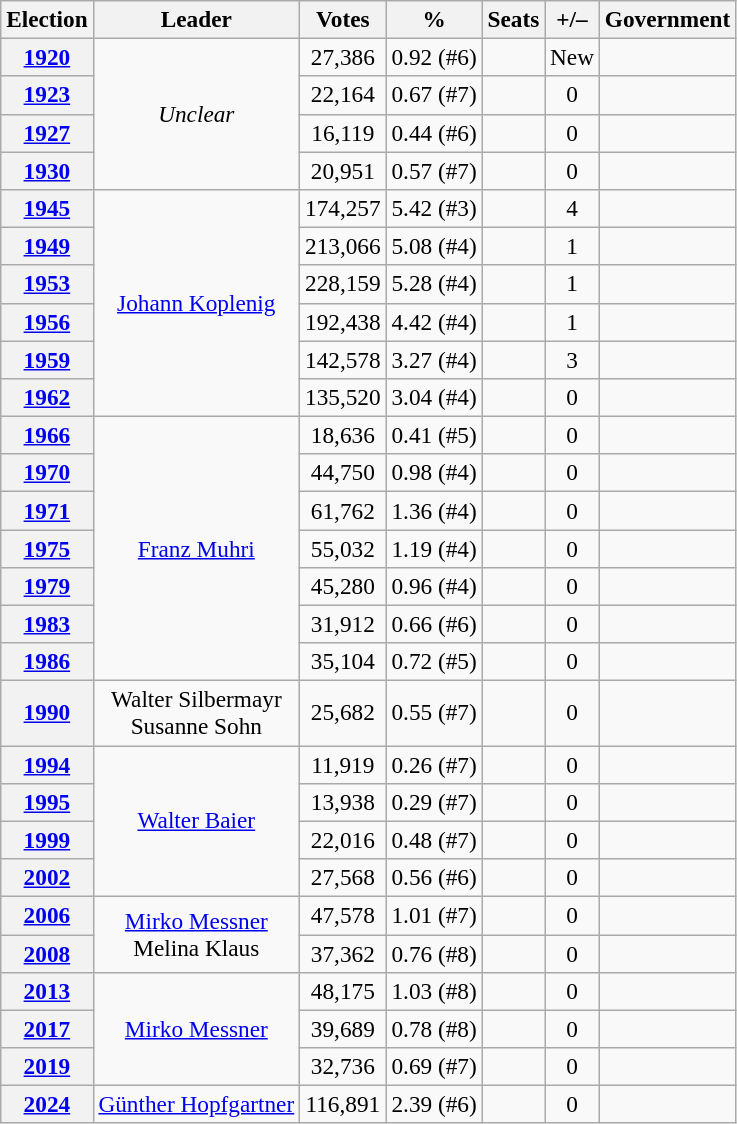<table class=wikitable style="font-size:97%; text-align:center;">
<tr>
<th>Election</th>
<th>Leader</th>
<th>Votes</th>
<th>%</th>
<th>Seats</th>
<th>+/–</th>
<th>Government</th>
</tr>
<tr>
<th><a href='#'>1920</a></th>
<td rowspan=4><em>Unclear</em></td>
<td>27,386</td>
<td>0.92 (#6)</td>
<td></td>
<td>New</td>
<td></td>
</tr>
<tr>
<th><a href='#'>1923</a></th>
<td>22,164</td>
<td>0.67 (#7)</td>
<td></td>
<td> 0</td>
<td></td>
</tr>
<tr>
<th><a href='#'>1927</a></th>
<td>16,119</td>
<td>0.44 (#6)</td>
<td></td>
<td> 0</td>
<td></td>
</tr>
<tr>
<th><a href='#'>1930</a></th>
<td>20,951</td>
<td>0.57 (#7)</td>
<td></td>
<td> 0</td>
<td></td>
</tr>
<tr>
<th><a href='#'>1945</a></th>
<td rowspan=6><a href='#'>Johann Koplenig</a></td>
<td>174,257</td>
<td>5.42 (#3)</td>
<td></td>
<td> 4</td>
<td></td>
</tr>
<tr>
<th><a href='#'>1949</a></th>
<td>213,066</td>
<td>5.08 (#4)</td>
<td></td>
<td> 1</td>
<td></td>
</tr>
<tr>
<th><a href='#'>1953</a></th>
<td>228,159</td>
<td>5.28 (#4)</td>
<td></td>
<td> 1</td>
<td></td>
</tr>
<tr>
<th><a href='#'>1956</a></th>
<td>192,438</td>
<td>4.42 (#4)</td>
<td></td>
<td> 1</td>
<td></td>
</tr>
<tr>
<th><a href='#'>1959</a></th>
<td>142,578</td>
<td>3.27 (#4)</td>
<td></td>
<td> 3</td>
<td></td>
</tr>
<tr>
<th><a href='#'>1962</a></th>
<td>135,520</td>
<td>3.04 (#4)</td>
<td></td>
<td> 0</td>
<td></td>
</tr>
<tr>
<th><a href='#'>1966</a></th>
<td rowspan=7><a href='#'>Franz Muhri</a></td>
<td>18,636</td>
<td>0.41 (#5)</td>
<td></td>
<td> 0</td>
<td></td>
</tr>
<tr>
<th><a href='#'>1970</a></th>
<td>44,750</td>
<td>0.98 (#4)</td>
<td></td>
<td> 0</td>
<td></td>
</tr>
<tr>
<th><a href='#'>1971</a></th>
<td>61,762</td>
<td>1.36 (#4)</td>
<td></td>
<td> 0</td>
<td></td>
</tr>
<tr>
<th><a href='#'>1975</a></th>
<td>55,032</td>
<td>1.19 (#4)</td>
<td></td>
<td> 0</td>
<td></td>
</tr>
<tr>
<th><a href='#'>1979</a></th>
<td>45,280</td>
<td>0.96 (#4)</td>
<td></td>
<td> 0</td>
<td></td>
</tr>
<tr>
<th><a href='#'>1983</a></th>
<td>31,912</td>
<td>0.66 (#6)</td>
<td></td>
<td> 0</td>
<td></td>
</tr>
<tr>
<th><a href='#'>1986</a></th>
<td>35,104</td>
<td>0.72 (#5)</td>
<td></td>
<td> 0</td>
<td></td>
</tr>
<tr>
<th><a href='#'>1990</a></th>
<td>Walter Silbermayr<br>Susanne Sohn</td>
<td>25,682</td>
<td>0.55 (#7)</td>
<td></td>
<td> 0</td>
<td></td>
</tr>
<tr>
<th><a href='#'>1994</a></th>
<td rowspan=4><a href='#'>Walter Baier</a></td>
<td>11,919</td>
<td>0.26 (#7)</td>
<td></td>
<td> 0</td>
<td></td>
</tr>
<tr>
<th><a href='#'>1995</a></th>
<td>13,938</td>
<td>0.29 (#7)</td>
<td></td>
<td> 0</td>
<td></td>
</tr>
<tr>
<th><a href='#'>1999</a></th>
<td>22,016</td>
<td>0.48 (#7)</td>
<td></td>
<td> 0</td>
<td></td>
</tr>
<tr>
<th><a href='#'>2002</a></th>
<td>27,568</td>
<td>0.56 (#6)</td>
<td></td>
<td> 0</td>
<td></td>
</tr>
<tr>
<th><a href='#'>2006</a></th>
<td rowspan=2><a href='#'>Mirko Messner</a><br>Melina Klaus</td>
<td>47,578</td>
<td>1.01 (#7)</td>
<td></td>
<td> 0</td>
<td></td>
</tr>
<tr>
<th><a href='#'>2008</a></th>
<td>37,362</td>
<td>0.76 (#8)</td>
<td></td>
<td> 0</td>
<td></td>
</tr>
<tr>
<th><a href='#'>2013</a></th>
<td rowspan=3><a href='#'>Mirko Messner</a></td>
<td>48,175</td>
<td>1.03 (#8)</td>
<td></td>
<td> 0</td>
<td></td>
</tr>
<tr>
<th><a href='#'>2017</a></th>
<td>39,689</td>
<td>0.78 (#8)</td>
<td></td>
<td> 0</td>
<td></td>
</tr>
<tr>
<th><a href='#'>2019</a></th>
<td>32,736</td>
<td>0.69 (#7)</td>
<td></td>
<td> 0</td>
<td></td>
</tr>
<tr>
<th><a href='#'>2024</a></th>
<td><a href='#'>Günther Hopfgartner</a></td>
<td>116,891</td>
<td>2.39 (#6)</td>
<td></td>
<td> 0</td>
<td></td>
</tr>
</table>
